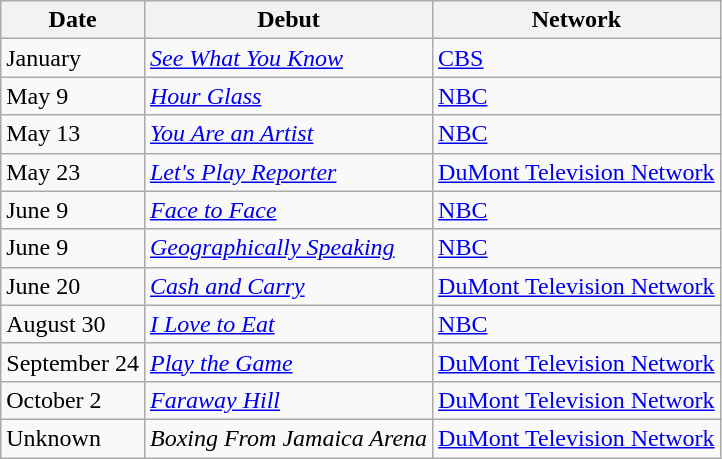<table class="wikitable sortable">
<tr>
<th>Date</th>
<th>Debut</th>
<th>Network</th>
</tr>
<tr>
<td>January</td>
<td><em><a href='#'>See What You Know</a></em></td>
<td><a href='#'>CBS</a></td>
</tr>
<tr>
<td>May 9</td>
<td><em><a href='#'>Hour Glass</a></em></td>
<td><a href='#'>NBC</a></td>
</tr>
<tr>
<td>May 13</td>
<td><em><a href='#'>You Are an Artist</a></em></td>
<td><a href='#'>NBC</a></td>
</tr>
<tr>
<td>May 23</td>
<td><em><a href='#'>Let's Play Reporter</a></em></td>
<td><a href='#'>DuMont Television Network</a></td>
</tr>
<tr>
<td>June 9</td>
<td><em><a href='#'>Face to Face</a></em></td>
<td><a href='#'>NBC</a></td>
</tr>
<tr>
<td>June 9</td>
<td><em><a href='#'>Geographically Speaking</a></em></td>
<td><a href='#'>NBC</a></td>
</tr>
<tr>
<td>June 20</td>
<td><em><a href='#'>Cash and Carry</a></em></td>
<td><a href='#'>DuMont Television Network</a></td>
</tr>
<tr>
<td>August 30</td>
<td><em><a href='#'>I Love to Eat</a></em></td>
<td><a href='#'>NBC</a></td>
</tr>
<tr>
<td>September 24</td>
<td><em><a href='#'>Play the Game</a></em></td>
<td><a href='#'>DuMont Television Network</a></td>
</tr>
<tr>
<td>October 2</td>
<td><em><a href='#'>Faraway Hill</a></em></td>
<td><a href='#'>DuMont Television Network</a></td>
</tr>
<tr>
<td>Unknown</td>
<td><em>Boxing From Jamaica Arena</em></td>
<td><a href='#'>DuMont Television Network</a></td>
</tr>
</table>
